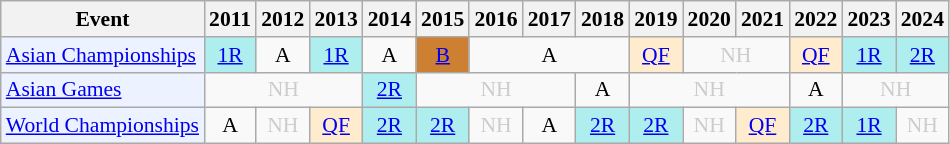<table class="wikitable" style="font-size: 90%; text-align:center">
<tr>
<th>Event</th>
<th>2011</th>
<th>2012</th>
<th>2013</th>
<th>2014</th>
<th>2015</th>
<th>2016</th>
<th>2017</th>
<th>2018</th>
<th>2019</th>
<th>2020</th>
<th>2021</th>
<th>2022</th>
<th>2023</th>
<th>2024</th>
</tr>
<tr>
<td bgcolor="#ECF2FF"; align="left"><a href='#'>Asian Championships</a></td>
<td bgcolor=AFEEEE><a href='#'>1R</a></td>
<td>A</td>
<td bgcolor=AFEEEE><a href='#'>1R</a></td>
<td>A</td>
<td bgcolor=CD7F32><a href='#'>B</a></td>
<td colspan="3">A</td>
<td bgcolor=FFEBCD><a href='#'>QF</a></td>
<td colspan="2" style=color:#ccc>NH</td>
<td bgcolor=FFEBCD><a href='#'>QF</a></td>
<td bgcolor=AFEEEE><a href='#'>1R</a></td>
<td bgcolor=AFEEEE><a href='#'>2R</a></td>
</tr>
<tr>
<td bgcolor="#ECF2FF"; align="left"><a href='#'>Asian Games</a></td>
<td colspan="3" style=color:#ccc>NH</td>
<td bgcolor=AFEEEE><a href='#'>2R</a></td>
<td colspan="3" style=color:#ccc>NH</td>
<td>A</td>
<td colspan="3" style=color:#ccc>NH</td>
<td>A</td>
<td colspan="2" style=color:#ccc>NH</td>
</tr>
<tr>
<td bgcolor="#ECF2FF"; align="left"><a href='#'>World Championships</a></td>
<td>A</td>
<td style=color:#ccc>NH</td>
<td bgcolor=FFEBCD><a href='#'>QF</a></td>
<td bgcolor=AFEEEE><a href='#'>2R</a></td>
<td bgcolor=AFEEEE><a href='#'>2R</a></td>
<td style=color:#ccc>NH</td>
<td>A</td>
<td bgcolor=AFEEEE><a href='#'>2R</a></td>
<td bgcolor=AFEEEE><a href='#'>2R</a></td>
<td style=color:#ccc>NH</td>
<td bgcolor=FFEBCD><a href='#'>QF</a></td>
<td bgcolor=AFEEEE><a href='#'>2R</a></td>
<td bgcolor=AFEEEE><a href='#'>1R</a></td>
<td style=color:#ccc>NH</td>
</tr>
</table>
